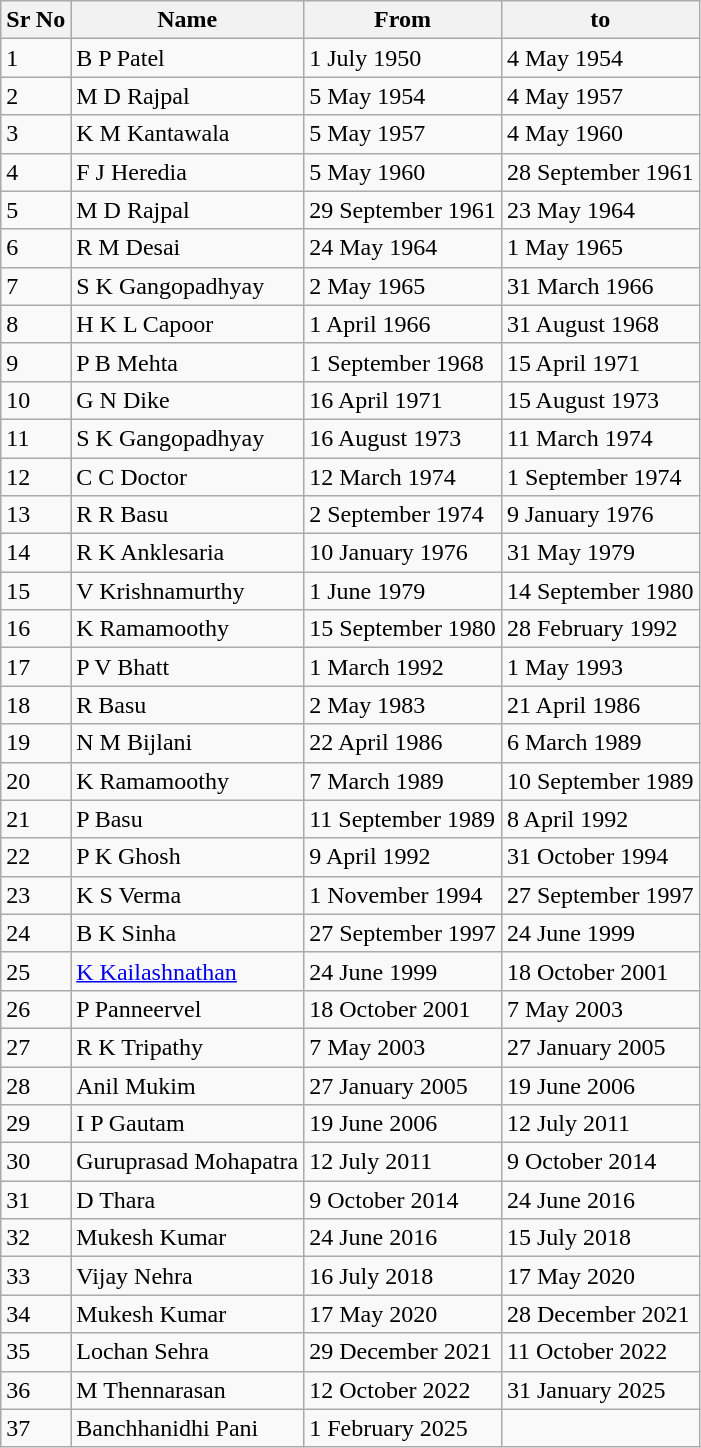<table class="wikitable">
<tr>
<th>Sr No</th>
<th>Name</th>
<th>From</th>
<th>to</th>
</tr>
<tr>
<td>1</td>
<td>B P Patel</td>
<td>1 July 1950</td>
<td>4 May 1954</td>
</tr>
<tr>
<td>2</td>
<td>M D Rajpal</td>
<td>5 May 1954</td>
<td>4 May 1957</td>
</tr>
<tr>
<td>3</td>
<td>K M Kantawala</td>
<td>5 May 1957</td>
<td>4 May 1960</td>
</tr>
<tr>
<td>4</td>
<td>F J Heredia</td>
<td>5 May 1960</td>
<td>28 September 1961</td>
</tr>
<tr>
<td>5</td>
<td>M D Rajpal</td>
<td>29 September 1961</td>
<td>23 May 1964</td>
</tr>
<tr>
<td>6</td>
<td>R M Desai</td>
<td>24 May 1964</td>
<td>1 May 1965</td>
</tr>
<tr>
<td>7</td>
<td>S K Gangopadhyay</td>
<td>2 May 1965</td>
<td>31 March 1966</td>
</tr>
<tr>
<td>8</td>
<td>H K L Capoor</td>
<td>1 April 1966</td>
<td>31 August 1968</td>
</tr>
<tr>
<td>9</td>
<td>P B Mehta</td>
<td>1 September 1968</td>
<td>15 April 1971</td>
</tr>
<tr>
<td>10</td>
<td>G N Dike</td>
<td>16 April 1971</td>
<td>15 August 1973</td>
</tr>
<tr>
<td>11</td>
<td>S K Gangopadhyay</td>
<td>16 August 1973</td>
<td>11 March 1974</td>
</tr>
<tr>
<td>12</td>
<td>C C Doctor</td>
<td>12 March 1974</td>
<td>1 September 1974</td>
</tr>
<tr>
<td>13</td>
<td>R R Basu</td>
<td>2 September 1974</td>
<td>9 January 1976</td>
</tr>
<tr>
<td>14</td>
<td>R K Anklesaria</td>
<td>10 January 1976</td>
<td>31 May 1979</td>
</tr>
<tr>
<td>15</td>
<td>V Krishnamurthy</td>
<td>1 June 1979</td>
<td>14 September 1980</td>
</tr>
<tr>
<td>16</td>
<td>K Ramamoothy</td>
<td>15 September 1980</td>
<td>28 February 1992</td>
</tr>
<tr>
<td>17</td>
<td>P V Bhatt</td>
<td>1 March 1992</td>
<td>1 May 1993</td>
</tr>
<tr>
<td>18</td>
<td>R Basu</td>
<td>2 May 1983</td>
<td>21 April 1986</td>
</tr>
<tr>
<td>19</td>
<td>N M Bijlani</td>
<td>22 April 1986</td>
<td>6 March 1989</td>
</tr>
<tr>
<td>20</td>
<td>K Ramamoothy</td>
<td>7 March 1989</td>
<td>10 September 1989</td>
</tr>
<tr>
<td>21</td>
<td>P Basu</td>
<td>11 September 1989</td>
<td>8 April 1992</td>
</tr>
<tr>
<td>22</td>
<td>P K Ghosh</td>
<td>9 April 1992</td>
<td>31 October 1994</td>
</tr>
<tr>
<td>23</td>
<td>K S Verma</td>
<td>1 November 1994</td>
<td>27 September 1997</td>
</tr>
<tr>
<td>24</td>
<td>B K Sinha</td>
<td>27 September 1997</td>
<td>24 June 1999</td>
</tr>
<tr>
<td>25</td>
<td><a href='#'>K Kailashnathan</a></td>
<td>24 June 1999</td>
<td>18 October 2001</td>
</tr>
<tr>
<td>26</td>
<td>P Panneervel</td>
<td>18 October 2001</td>
<td>7 May 2003</td>
</tr>
<tr>
<td>27</td>
<td>R K Tripathy</td>
<td>7 May 2003</td>
<td>27 January 2005</td>
</tr>
<tr>
<td>28</td>
<td>Anil Mukim</td>
<td>27 January 2005</td>
<td>19 June 2006</td>
</tr>
<tr>
<td>29</td>
<td>I P Gautam</td>
<td>19 June 2006</td>
<td>12 July 2011</td>
</tr>
<tr>
<td>30</td>
<td>Guruprasad Mohapatra</td>
<td>12 July 2011</td>
<td>9 October 2014</td>
</tr>
<tr>
<td>31</td>
<td Ms. D Thara>D Thara</td>
<td>9 October 2014</td>
<td>24 June 2016</td>
</tr>
<tr>
<td>32</td>
<td>Mukesh Kumar</td>
<td>24 June 2016</td>
<td>15 July 2018</td>
</tr>
<tr>
<td>33</td>
<td>Vijay Nehra</td>
<td>16 July 2018</td>
<td>17 May 2020</td>
</tr>
<tr>
<td>34</td>
<td>Mukesh Kumar</td>
<td>17 May 2020</td>
<td>28 December 2021</td>
</tr>
<tr>
<td>35</td>
<td>Lochan Sehra</td>
<td>29 December 2021</td>
<td>11 October 2022</td>
</tr>
<tr>
<td>36</td>
<td>M Thennarasan</td>
<td>12 October 2022</td>
<td>31 January 2025</td>
</tr>
<tr>
<td>37</td>
<td>Banchhanidhi Pani</td>
<td>1 February 2025</td>
<td><br>


</td>
</tr>
</table>
